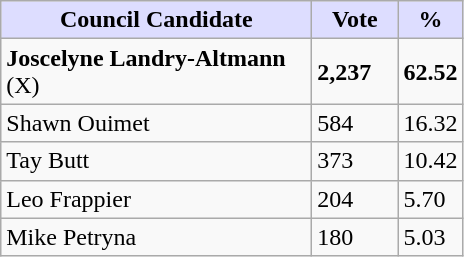<table class="wikitable">
<tr>
<th style="background:#ddf; width:200px;">Council Candidate</th>
<th style="background:#ddf; width:50px;">Vote</th>
<th style="background:#ddf; width:30px;">%</th>
</tr>
<tr>
<td><strong>Joscelyne Landry-Altmann</strong> (X)</td>
<td><strong>2,237</strong></td>
<td><strong>62.52</strong></td>
</tr>
<tr>
<td>Shawn Ouimet</td>
<td>584</td>
<td>16.32</td>
</tr>
<tr>
<td>Tay Butt</td>
<td>373</td>
<td>10.42</td>
</tr>
<tr>
<td>Leo Frappier</td>
<td>204</td>
<td>5.70</td>
</tr>
<tr>
<td>Mike Petryna</td>
<td>180</td>
<td>5.03</td>
</tr>
</table>
